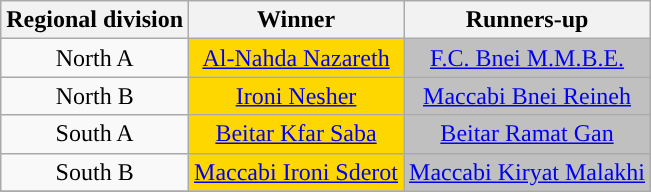<table class="wikitable sortable" style="text-align:center;">
<tr>
<th>Regional division</th>
<th>Winner</th>
<th>Runners-up</th>
</tr>
<tr>
<td>North A</td>
<td bgcolor="gold"><a href='#'>Al-Nahda Nazareth</a></td>
<td bgcolor="silver"><a href='#'>F.C. Bnei M.M.B.E.</a></td>
</tr>
<tr>
<td>North B</td>
<td bgcolor="gold"><a href='#'>Ironi Nesher</a></td>
<td bgcolor="silver"><a href='#'>Maccabi Bnei Reineh</a></td>
</tr>
<tr>
<td>South A</td>
<td bgcolor="gold"><a href='#'>Beitar Kfar Saba</a></td>
<td bgcolor="silver"><a href='#'>Beitar Ramat Gan</a></td>
</tr>
<tr>
<td>South B</td>
<td bgcolor="gold"><a href='#'>Maccabi Ironi Sderot</a></td>
<td bgcolor="silver"><a href='#'>Maccabi Kiryat Malakhi</a></td>
</tr>
<tr>
</tr>
</table>
